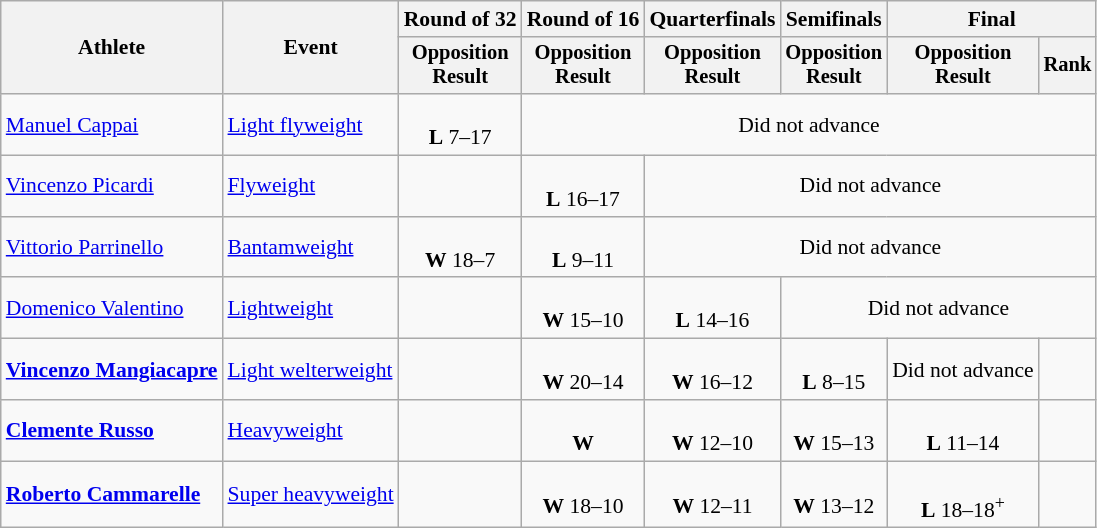<table class="wikitable" style="font-size:90%">
<tr>
<th rowspan="2">Athlete</th>
<th rowspan="2">Event</th>
<th>Round of 32</th>
<th>Round of 16</th>
<th>Quarterfinals</th>
<th>Semifinals</th>
<th colspan=2>Final</th>
</tr>
<tr style="font-size:95%">
<th>Opposition<br>Result</th>
<th>Opposition<br>Result</th>
<th>Opposition<br>Result</th>
<th>Opposition<br>Result</th>
<th>Opposition<br>Result</th>
<th>Rank</th>
</tr>
<tr align=center>
<td align=left><a href='#'>Manuel Cappai</a></td>
<td align=left><a href='#'>Light flyweight</a></td>
<td><br><strong>L</strong> 7–17</td>
<td colspan=5>Did not advance</td>
</tr>
<tr align=center>
<td align=left><a href='#'>Vincenzo Picardi</a></td>
<td align=left><a href='#'>Flyweight</a></td>
<td></td>
<td><br><strong>L</strong> 16–17</td>
<td colspan=4>Did not advance</td>
</tr>
<tr align=center>
<td align=left><a href='#'>Vittorio Parrinello</a></td>
<td align=left><a href='#'>Bantamweight</a></td>
<td><br><strong>W</strong> 18–7</td>
<td><br><strong>L</strong> 9–11</td>
<td colspan=4>Did not advance</td>
</tr>
<tr align=center>
<td align=left><a href='#'>Domenico Valentino</a></td>
<td align=left><a href='#'>Lightweight</a></td>
<td></td>
<td><br><strong>W</strong> 15–10</td>
<td><br><strong>L</strong> 14–16</td>
<td colspan=3>Did not advance</td>
</tr>
<tr align=center>
<td align=left><strong><a href='#'>Vincenzo Mangiacapre</a></strong></td>
<td align=left><a href='#'>Light welterweight</a></td>
<td></td>
<td><br><strong>W</strong> 20–14</td>
<td><br><strong>W</strong> 16–12</td>
<td><br><strong>L</strong> 8–15</td>
<td>Did not advance</td>
<td></td>
</tr>
<tr align=center>
<td align=left><strong><a href='#'>Clemente Russo</a></strong></td>
<td align=left><a href='#'>Heavyweight</a></td>
<td></td>
<td><br><strong>W</strong> </td>
<td><br><strong>W</strong> 12–10</td>
<td><br><strong>W</strong> 15–13</td>
<td><br><strong>L</strong> 11–14</td>
<td></td>
</tr>
<tr align=center>
<td align=left><strong><a href='#'>Roberto Cammarelle</a></strong></td>
<td align=left><a href='#'>Super heavyweight</a></td>
<td></td>
<td><br><strong>W</strong> 18–10</td>
<td><br><strong>W</strong> 12–11</td>
<td><br><strong>W</strong> 13–12</td>
<td><br><strong>L</strong> 18–18<sup>+</sup></td>
<td></td>
</tr>
</table>
